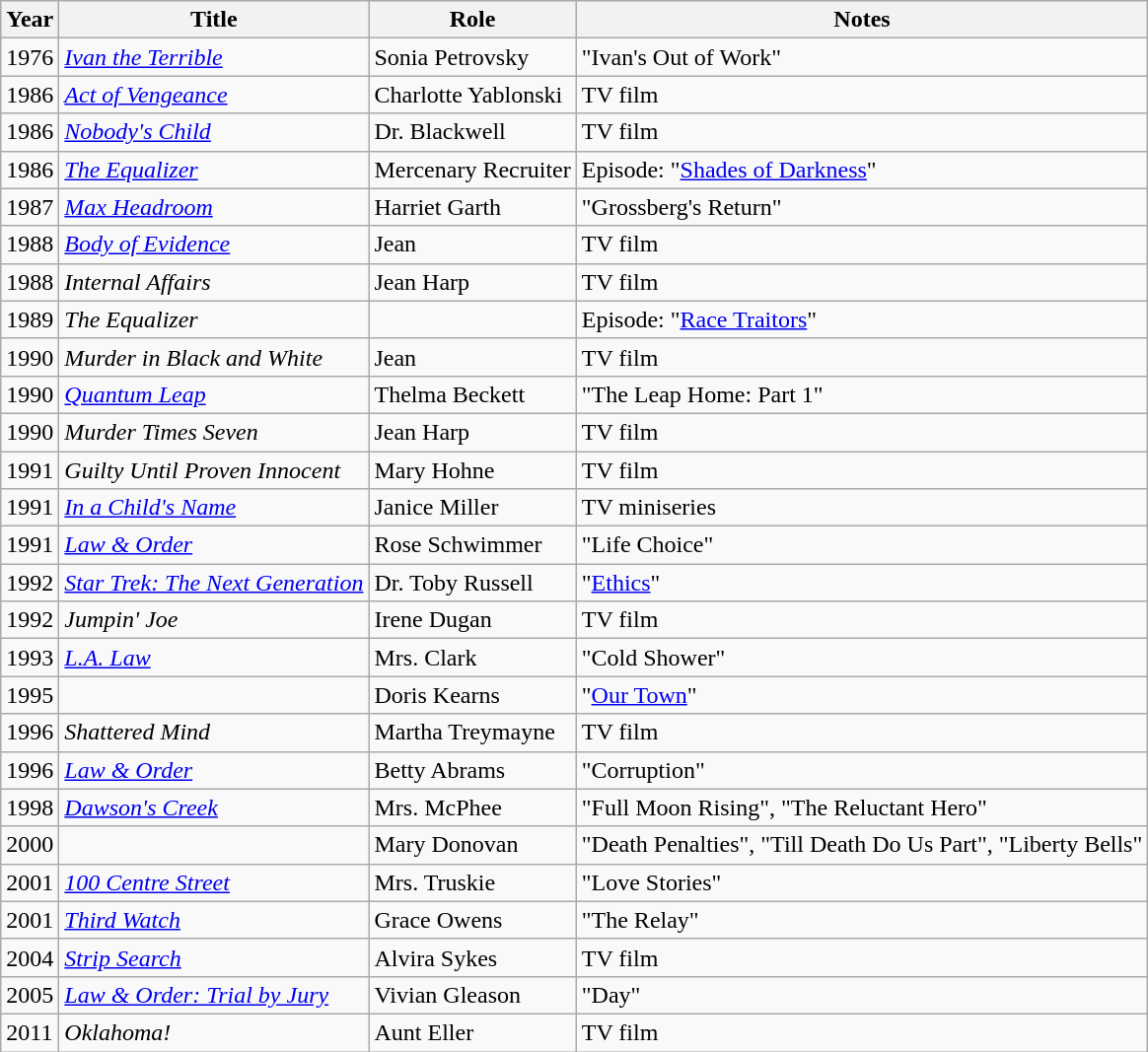<table class="wikitable sortable">
<tr>
<th>Year</th>
<th>Title</th>
<th>Role</th>
<th class="unsortable">Notes</th>
</tr>
<tr>
<td>1976</td>
<td><em><a href='#'>Ivan the Terrible</a></em></td>
<td>Sonia Petrovsky</td>
<td>"Ivan's Out of Work"</td>
</tr>
<tr>
<td>1986</td>
<td><em><a href='#'>Act of Vengeance</a></em></td>
<td>Charlotte Yablonski</td>
<td>TV film</td>
</tr>
<tr>
<td>1986</td>
<td><em><a href='#'>Nobody's Child</a></em></td>
<td>Dr. Blackwell</td>
<td>TV film</td>
</tr>
<tr>
<td>1986</td>
<td><em><a href='#'>The Equalizer</a></em></td>
<td>Mercenary Recruiter</td>
<td>Episode: "<a href='#'>Shades of Darkness</a>"</td>
</tr>
<tr>
<td>1987</td>
<td><em><a href='#'>Max Headroom</a></em></td>
<td>Harriet Garth</td>
<td>"Grossberg's Return"</td>
</tr>
<tr>
<td>1988</td>
<td><em><a href='#'>Body of Evidence</a></em></td>
<td>Jean</td>
<td>TV film</td>
</tr>
<tr>
<td>1988</td>
<td><em>Internal Affairs</em></td>
<td>Jean Harp</td>
<td>TV film</td>
</tr>
<tr>
<td>1989</td>
<td><em>The Equalizer</em></td>
<td></td>
<td>Episode: "<a href='#'>Race Traitors</a>"</td>
</tr>
<tr>
<td>1990</td>
<td><em>Murder in Black and White</em></td>
<td>Jean</td>
<td>TV film</td>
</tr>
<tr>
<td>1990</td>
<td><em><a href='#'>Quantum Leap</a></em></td>
<td>Thelma Beckett</td>
<td>"The Leap Home: Part 1"</td>
</tr>
<tr>
<td>1990</td>
<td><em>Murder Times Seven</em></td>
<td>Jean Harp</td>
<td>TV film</td>
</tr>
<tr>
<td>1991</td>
<td><em>Guilty Until Proven Innocent</em></td>
<td>Mary Hohne</td>
<td>TV film</td>
</tr>
<tr>
<td>1991</td>
<td><em><a href='#'>In a Child's Name</a></em></td>
<td>Janice Miller</td>
<td>TV miniseries</td>
</tr>
<tr>
<td>1991</td>
<td><em><a href='#'>Law & Order</a></em></td>
<td>Rose Schwimmer</td>
<td>"Life Choice"</td>
</tr>
<tr>
<td>1992</td>
<td><em><a href='#'>Star Trek: The Next Generation</a></em></td>
<td>Dr. Toby Russell</td>
<td>"<a href='#'>Ethics</a>"</td>
</tr>
<tr>
<td>1992</td>
<td><em>Jumpin' Joe</em></td>
<td>Irene Dugan</td>
<td>TV film</td>
</tr>
<tr>
<td>1993</td>
<td><em><a href='#'>L.A. Law</a></em></td>
<td>Mrs. Clark</td>
<td>"Cold Shower"</td>
</tr>
<tr>
<td>1995</td>
<td><em></em></td>
<td>Doris Kearns</td>
<td>"<a href='#'>Our Town</a>"</td>
</tr>
<tr>
<td>1996</td>
<td><em>Shattered Mind</em></td>
<td>Martha Treymayne</td>
<td>TV film</td>
</tr>
<tr>
<td>1996</td>
<td><em><a href='#'>Law & Order</a></em></td>
<td>Betty Abrams</td>
<td>"Corruption"</td>
</tr>
<tr>
<td>1998</td>
<td><em><a href='#'>Dawson's Creek</a></em></td>
<td>Mrs. McPhee</td>
<td>"Full Moon Rising", "The Reluctant Hero"</td>
</tr>
<tr>
<td>2000</td>
<td><em></em></td>
<td>Mary Donovan</td>
<td>"Death Penalties", "Till Death Do Us Part", "Liberty Bells"</td>
</tr>
<tr>
<td>2001</td>
<td><em><a href='#'>100 Centre Street</a></em></td>
<td>Mrs. Truskie</td>
<td>"Love Stories"</td>
</tr>
<tr>
<td>2001</td>
<td><em><a href='#'>Third Watch</a></em></td>
<td>Grace Owens</td>
<td>"The Relay"</td>
</tr>
<tr>
<td>2004</td>
<td><em><a href='#'>Strip Search</a></em></td>
<td>Alvira Sykes</td>
<td>TV film</td>
</tr>
<tr>
<td>2005</td>
<td><em><a href='#'>Law & Order: Trial by Jury</a></em></td>
<td>Vivian Gleason</td>
<td>"Day"</td>
</tr>
<tr>
<td>2011</td>
<td><em>Oklahoma!</em></td>
<td>Aunt Eller</td>
<td>TV film</td>
</tr>
</table>
